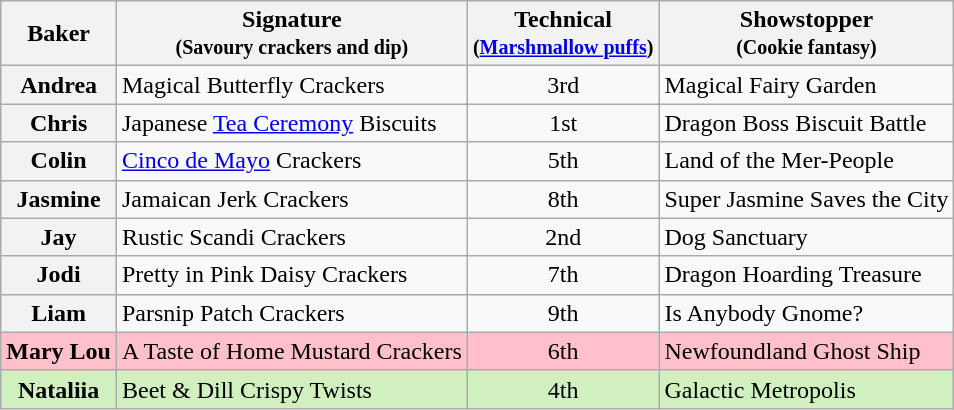<table class="wikitable sortable" style="text-align:left;">
<tr>
<th scope="col">Baker</th>
<th scope="col" class="unsortable">Signature<br><small>(Savoury crackers and dip)</small></th>
<th scope="col">Technical<br><small>(<a href='#'>Marshmallow puffs</a>)</small></th>
<th scope="col" class="unsortable">Showstopper<br><small>(Cookie fantasy)</small></th>
</tr>
<tr>
<th scope="row">Andrea</th>
<td>Magical Butterfly Crackers</td>
<td align="center">3rd</td>
<td>Magical Fairy Garden</td>
</tr>
<tr>
<th scope="row">Chris</th>
<td>Japanese <a href='#'>Tea Ceremony</a> Biscuits</td>
<td align="center">1st</td>
<td>Dragon Boss Biscuit Battle</td>
</tr>
<tr>
<th scope="row">Colin</th>
<td><a href='#'>Cinco de Mayo</a> Crackers</td>
<td align="center">5th</td>
<td>Land of the Mer-People</td>
</tr>
<tr>
<th scope="row">Jasmine</th>
<td>Jamaican Jerk Crackers</td>
<td align="center">8th</td>
<td>Super Jasmine Saves the City</td>
</tr>
<tr>
<th scope="row">Jay</th>
<td>Rustic Scandi Crackers</td>
<td align="center">2nd</td>
<td>Dog Sanctuary</td>
</tr>
<tr>
<th scope="row">Jodi</th>
<td>Pretty in Pink Daisy Crackers</td>
<td align="center">7th</td>
<td>Dragon Hoarding Treasure</td>
</tr>
<tr>
<th scope="row">Liam</th>
<td>Parsnip Patch Crackers</td>
<td align="center">9th</td>
<td>Is Anybody Gnome?</td>
</tr>
<tr style="background:pink">
<th scope="row" style="background:pink">Mary Lou</th>
<td>A Taste of Home Mustard Crackers</td>
<td align="center">6th</td>
<td>Newfoundland Ghost Ship</td>
</tr>
<tr style="background:#d0f0c0;">
<th scope="row" style="background:#d0f0c0;">Nataliia</th>
<td>Beet & Dill Crispy Twists</td>
<td align="center">4th</td>
<td>Galactic Metropolis</td>
</tr>
</table>
